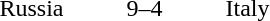<table style="text-align:center">
<tr>
<th width=200></th>
<th width=100></th>
<th width=200></th>
</tr>
<tr>
<td align=right>Russia </td>
<td>9–4</td>
<td align=left> Italy</td>
</tr>
</table>
